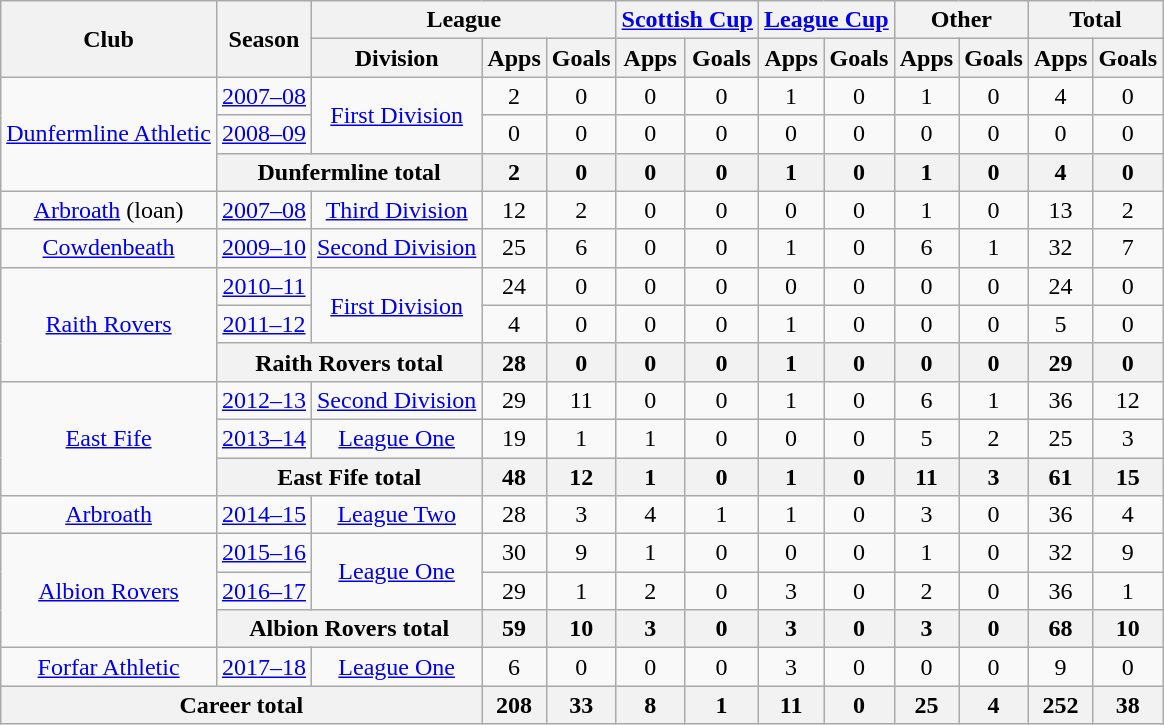<table class="wikitable" style="text-align:center">
<tr>
<th rowspan=2>Club</th>
<th rowspan=2>Season</th>
<th colspan=3>League</th>
<th colspan=2><a href='#'>Scottish Cup</a></th>
<th colspan=2><a href='#'>League Cup</a></th>
<th colspan=2>Other</th>
<th colspan=2>Total</th>
</tr>
<tr>
<th>Division</th>
<th>Apps</th>
<th>Goals</th>
<th>Apps</th>
<th>Goals</th>
<th>Apps</th>
<th>Goals</th>
<th>Apps</th>
<th>Goals</th>
<th>Apps</th>
<th>Goals</th>
</tr>
<tr>
<td rowspan="3"><a href='#'>Dunfermline Athletic</a></td>
<td><a href='#'>2007–08</a></td>
<td rowspan="2"><a href='#'>First Division</a></td>
<td>2</td>
<td>0</td>
<td>0</td>
<td>0</td>
<td>1</td>
<td>0</td>
<td>1</td>
<td>0</td>
<td>4</td>
<td>0</td>
</tr>
<tr>
<td><a href='#'>2008–09</a></td>
<td>0</td>
<td>0</td>
<td>0</td>
<td>0</td>
<td>0</td>
<td>0</td>
<td>0</td>
<td>0</td>
<td>0</td>
<td>0</td>
</tr>
<tr>
<th colspan="2">Dunfermline total</th>
<th>2</th>
<th>0</th>
<th>0</th>
<th>0</th>
<th>1</th>
<th>0</th>
<th>1</th>
<th>0</th>
<th>4</th>
<th>0</th>
</tr>
<tr>
<td><a href='#'>Arbroath</a> (loan)</td>
<td><a href='#'>2007–08</a></td>
<td><a href='#'>Third Division</a></td>
<td>12</td>
<td>2</td>
<td>0</td>
<td>0</td>
<td>0</td>
<td>0</td>
<td>1</td>
<td>0</td>
<td>13</td>
<td>2</td>
</tr>
<tr>
<td><a href='#'>Cowdenbeath</a></td>
<td><a href='#'>2009–10</a></td>
<td><a href='#'>Second Division</a></td>
<td>25</td>
<td>6</td>
<td>0</td>
<td>0</td>
<td>1</td>
<td>0</td>
<td>6</td>
<td>1</td>
<td>32</td>
<td>7</td>
</tr>
<tr>
<td rowspan="3"><a href='#'>Raith Rovers</a></td>
<td><a href='#'>2010–11</a></td>
<td rowspan="2"><a href='#'>First Division</a></td>
<td>24</td>
<td>0</td>
<td>0</td>
<td>0</td>
<td>0</td>
<td>0</td>
<td>0</td>
<td>0</td>
<td>24</td>
<td>0</td>
</tr>
<tr>
<td><a href='#'>2011–12</a></td>
<td>4</td>
<td>0</td>
<td>0</td>
<td>0</td>
<td>1</td>
<td>0</td>
<td>0</td>
<td>0</td>
<td>5</td>
<td>0</td>
</tr>
<tr>
<th colspan="2">Raith Rovers total</th>
<th>28</th>
<th>0</th>
<th>0</th>
<th>0</th>
<th>1</th>
<th>0</th>
<th>0</th>
<th>0</th>
<th>29</th>
<th>0</th>
</tr>
<tr>
<td rowspan="3"><a href='#'>East Fife</a></td>
<td><a href='#'>2012–13</a></td>
<td><a href='#'>Second Division</a></td>
<td>29</td>
<td>11</td>
<td>0</td>
<td>0</td>
<td>1</td>
<td>0</td>
<td>6</td>
<td>1</td>
<td>36</td>
<td>12</td>
</tr>
<tr>
<td><a href='#'>2013–14</a></td>
<td><a href='#'>League One</a></td>
<td>19</td>
<td>1</td>
<td>1</td>
<td>0</td>
<td>0</td>
<td>0</td>
<td>5</td>
<td>2</td>
<td>25</td>
<td>3</td>
</tr>
<tr>
<th colspan="2">East Fife total</th>
<th>48</th>
<th>12</th>
<th>1</th>
<th>0</th>
<th>1</th>
<th>0</th>
<th>11</th>
<th>3</th>
<th>61</th>
<th>15</th>
</tr>
<tr>
<td><a href='#'>Arbroath</a></td>
<td><a href='#'>2014–15</a></td>
<td><a href='#'>League Two</a></td>
<td>28</td>
<td>3</td>
<td>4</td>
<td>1</td>
<td>1</td>
<td>0</td>
<td>3</td>
<td>0</td>
<td>36</td>
<td>4</td>
</tr>
<tr>
<td rowspan="3"><a href='#'>Albion Rovers</a></td>
<td><a href='#'>2015–16</a></td>
<td rowspan="2"><a href='#'>League One</a></td>
<td>30</td>
<td>9</td>
<td>1</td>
<td>0</td>
<td>0</td>
<td>0</td>
<td>1</td>
<td>0</td>
<td>32</td>
<td>9</td>
</tr>
<tr>
<td><a href='#'>2016–17</a></td>
<td>29</td>
<td>1</td>
<td>2</td>
<td>0</td>
<td>3</td>
<td>0</td>
<td>2</td>
<td>0</td>
<td>36</td>
<td>1</td>
</tr>
<tr>
<th colspan="2">Albion Rovers total</th>
<th>59</th>
<th>10</th>
<th>3</th>
<th>0</th>
<th>3</th>
<th>0</th>
<th>3</th>
<th>0</th>
<th>68</th>
<th>10</th>
</tr>
<tr>
<td><a href='#'>Forfar Athletic</a></td>
<td><a href='#'>2017–18</a></td>
<td><a href='#'>League One</a></td>
<td>6</td>
<td>0</td>
<td>0</td>
<td>0</td>
<td>3</td>
<td>0</td>
<td>0</td>
<td>0</td>
<td>9</td>
<td>0</td>
</tr>
<tr>
<th colspan="3">Career total</th>
<th>208</th>
<th>33</th>
<th>8</th>
<th>1</th>
<th>11</th>
<th>0</th>
<th>25</th>
<th>4</th>
<th>252</th>
<th>38</th>
</tr>
</table>
